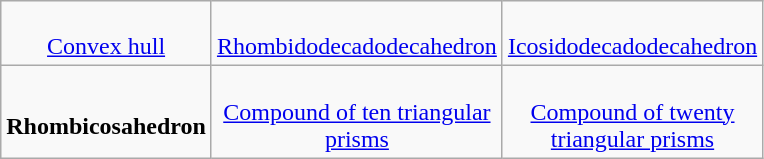<table class="wikitable" width="400" style="vertical-align:top;text-align:center">
<tr>
<td><br><a href='#'>Convex hull</a></td>
<td><br><a href='#'>Rhombidodecadodecahedron</a></td>
<td><br><a href='#'>Icosidodecadodecahedron</a></td>
</tr>
<tr>
<td><br><strong>Rhombicosahedron</strong></td>
<td><br><a href='#'>Compound of ten triangular prisms</a></td>
<td><br><a href='#'>Compound of twenty triangular prisms</a></td>
</tr>
</table>
